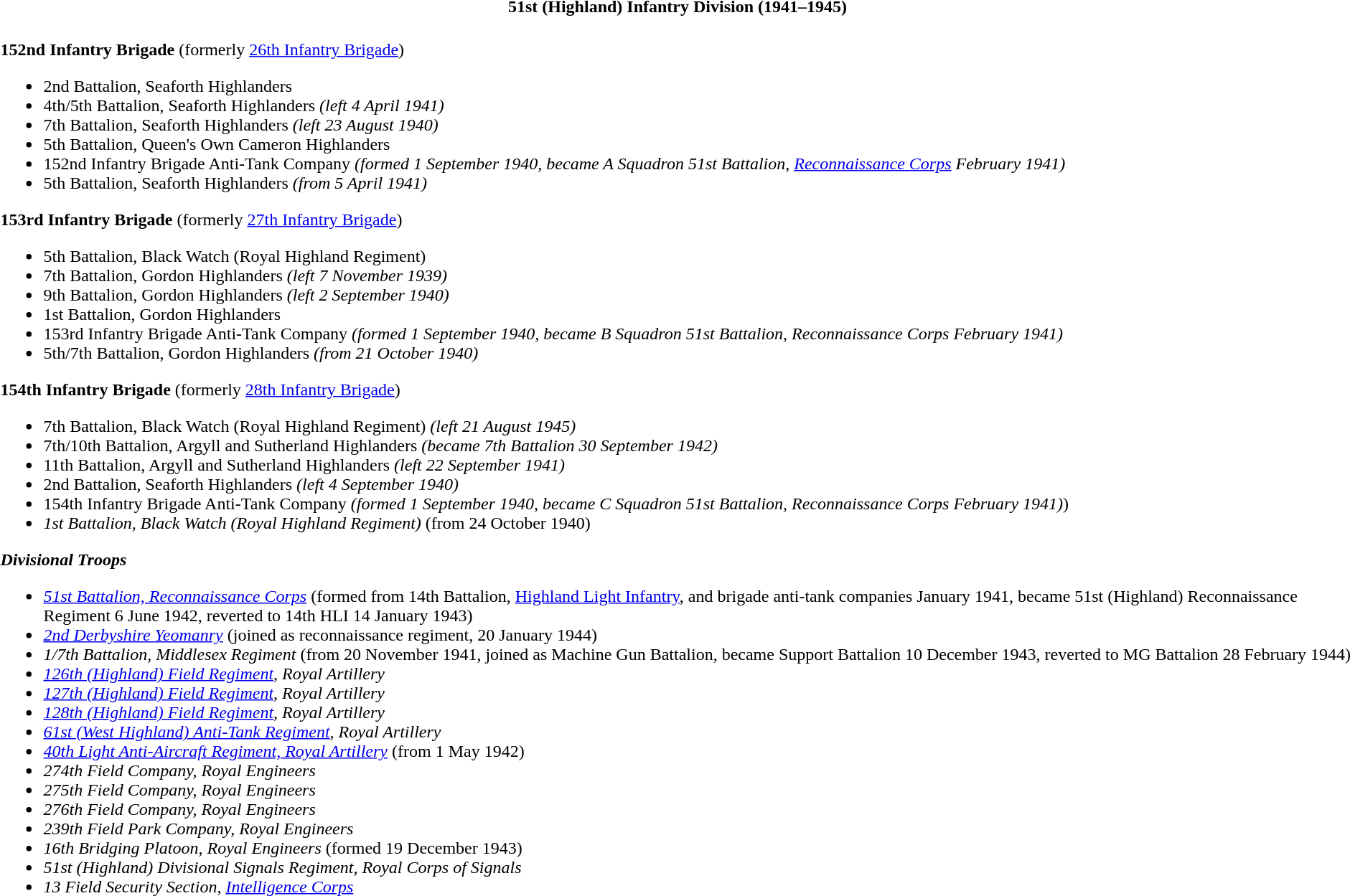<table class="toccolours collapsible collapsed" style="width:100%; background:transparent;">
<tr>
<th colspan=>51st (Highland) Infantry Division (1941–1945)</th>
</tr>
<tr>
<td colspan="2"><br><strong>152nd Infantry Brigade</strong> (formerly <a href='#'>26th Infantry Brigade</a>)<ul><li>2nd Battalion, Seaforth Highlanders</li><li>4th/5th Battalion, Seaforth Highlanders <em>(left 4 April 1941)</em></li><li>7th Battalion, Seaforth Highlanders <em>(left 23 August 1940)</em></li><li>5th Battalion, Queen's Own Cameron Highlanders</li><li>152nd Infantry Brigade Anti-Tank Company <em>(formed 1 September 1940, became A Squadron 51st Battalion, <a href='#'>Reconnaissance Corps</a> February 1941)</em></li><li>5th Battalion, Seaforth Highlanders <em>(from 5 April 1941)</em></li></ul><strong>153rd Infantry Brigade</strong> (formerly <a href='#'>27th Infantry Brigade</a>)<ul><li>5th Battalion, Black Watch (Royal Highland Regiment)</li><li>7th Battalion, Gordon Highlanders <em>(left 7 November 1939)</em></li><li>9th Battalion, Gordon Highlanders <em>(left 2 September 1940)</em></li><li>1st Battalion, Gordon Highlanders</li><li>153rd Infantry Brigade Anti-Tank Company <em>(formed 1 September 1940, became B Squadron 51st Battalion, Reconnaissance Corps February 1941)</em></li><li>5th/7th Battalion, Gordon Highlanders <em>(from 21 October 1940)</em></li></ul><strong>154th Infantry Brigade</strong> (formerly <a href='#'>28th Infantry Brigade</a>)<ul><li>7th Battalion, Black Watch (Royal Highland Regiment) <em>(left 21 August 1945)</em></li><li>7th/10th Battalion, Argyll and Sutherland Highlanders <em>(became 7th Battalion 30 September 1942)</em></li><li>11th Battalion, Argyll and Sutherland Highlanders <em>(left 22 September 1941)</em></li><li>2nd Battalion, Seaforth Highlanders <em>(left 4 September 1940)</em></li><li>154th Infantry Brigade Anti-Tank Company <em>(formed 1 September 1940, became C Squadron 51st Battalion, Reconnaissance Corps February 1941)</em>)<em></li><li>1st Battalion, Black Watch (Royal Highland Regiment) </em>(from 24 October 1940)<em></li></ul><strong>Divisional Troops</strong><ul><li><a href='#'>51st Battalion, Reconnaissance Corps</a> </em>(formed from 14th Battalion, <a href='#'>Highland Light Infantry</a>, and brigade anti-tank companies January 1941, became 51st (Highland) Reconnaissance Regiment 6 June 1942, reverted to 14th HLI 14 January 1943)<em></li><li><a href='#'>2nd Derbyshire Yeomanry</a> </em>(joined as reconnaissance regiment, 20 January 1944)<em></li><li>1/7th Battalion, Middlesex Regiment </em>(from 20 November 1941, joined as Machine Gun Battalion, became Support Battalion 10 December 1943, reverted to MG Battalion 28 February 1944)<em></li><li><a href='#'>126th (Highland) Field Regiment</a>, Royal Artillery</li><li><a href='#'>127th (Highland) Field Regiment</a>, Royal Artillery</li><li><a href='#'>128th (Highland) Field Regiment</a>, Royal Artillery</li><li><a href='#'>61st (West Highland) Anti-Tank Regiment</a>, Royal Artillery</li><li><a href='#'>40th Light Anti-Aircraft Regiment, Royal Artillery</a> </em>(from 1 May 1942)<em></li><li>274th Field Company, Royal Engineers</li><li>275th Field Company, Royal Engineers</li><li>276th Field Company, Royal Engineers</li><li>239th Field Park Company, Royal Engineers</li><li>16th Bridging Platoon, Royal Engineers </em>(formed 19 December 1943)<em></li><li>51st (Highland) Divisional Signals Regiment, Royal Corps of Signals</li><li>13 Field Security Section, <a href='#'>Intelligence Corps</a></li></ul></td>
</tr>
</table>
